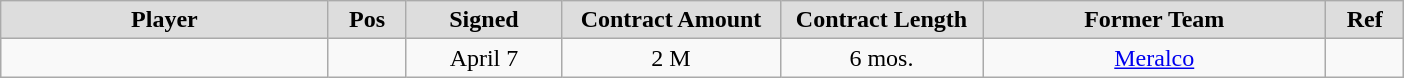<table class="wikitable sortable sortable">
<tr>
<th style="background:#dddddd;" width="21%">Player</th>
<th style="background:#dddddd;" width="5%">Pos</th>
<th style="background:#dddddd;" width="10%">Signed</th>
<th style="background:#dddddd;" width="14%">Contract Amount</th>
<th style="background:#dddddd;" width="13%">Contract Length</th>
<th style="background:#dddddd;" width="22%">Former Team</th>
<th style="background:#dddddd;" width="5%">Ref</th>
</tr>
<tr>
<td> </td>
<td></td>
<td align=center>April 7</td>
<td align=center>2 M</td>
<td align=center>6 mos.</td>
<td align=center><a href='#'>Meralco</a></td>
<td align=center></td>
</tr>
</table>
